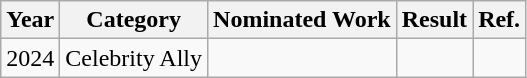<table class="wikitable">
<tr>
<th>Year</th>
<th>Category</th>
<th>Nominated Work</th>
<th>Result</th>
<th>Ref.</th>
</tr>
<tr>
<td>2024</td>
<td>Celebrity Ally</td>
<td></td>
<td></td>
<td></td>
</tr>
</table>
